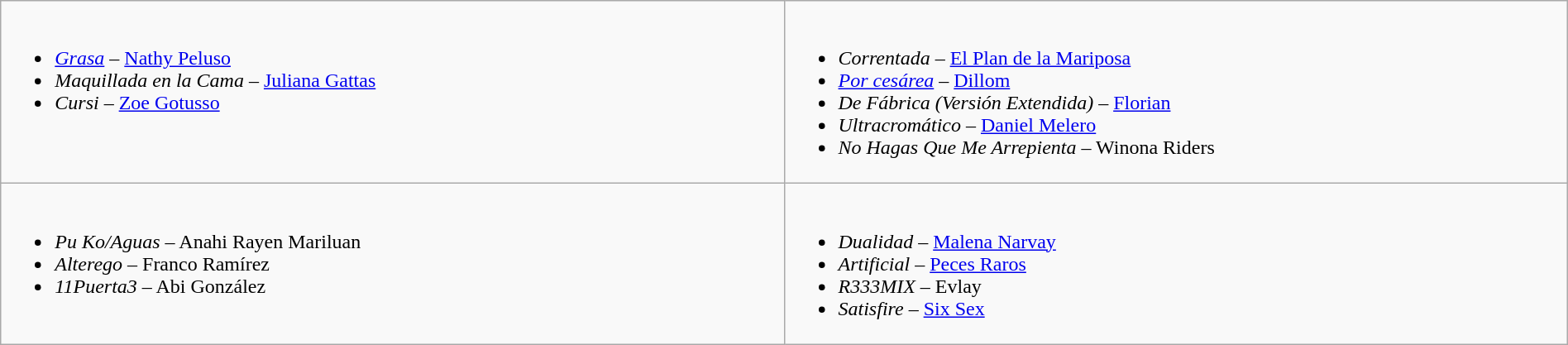<table class="wikitable" width="100%">
<tr>
<td style="vertical-align:top;" width="50%"><br><ul><li><em><a href='#'>Grasa</a></em> – <a href='#'>Nathy Peluso</a></li><li><em>Maquillada en la Cama</em> – <a href='#'>Juliana Gattas</a></li><li><em>Cursi</em> – <a href='#'>Zoe Gotusso</a></li></ul></td>
<td style="vertical-align:top;" width="50%"><br><ul><li><em>Correntada</em> – <a href='#'>El Plan de la Mariposa</a></li><li><em><a href='#'>Por cesárea</a></em> – <a href='#'>Dillom</a></li><li><em>De Fábrica (Versión Extendida)</em> – <a href='#'>Florian</a></li><li><em>Ultracromático</em> – <a href='#'>Daniel Melero</a></li><li><em>No Hagas Que Me Arrepienta</em> – Winona Riders</li></ul></td>
</tr>
<tr>
<td style="vertical-align:top;" width="50%"><br><ul><li><em>Pu Ko/Aguas</em> – Anahi Rayen Mariluan</li><li><em>Alterego</em> – Franco Ramírez</li><li><em>11Puerta3</em> – Abi González</li></ul></td>
<td style="vertical-align:top;" width="50%"><br><ul><li><em>Dualidad</em> – <a href='#'>Malena Narvay</a></li><li><em>Artificial</em> – <a href='#'>Peces Raros</a></li><li><em>R333MIX</em> – Evlay</li><li><em>Satisfire</em> – <a href='#'>Six Sex</a></li></ul></td>
</tr>
</table>
